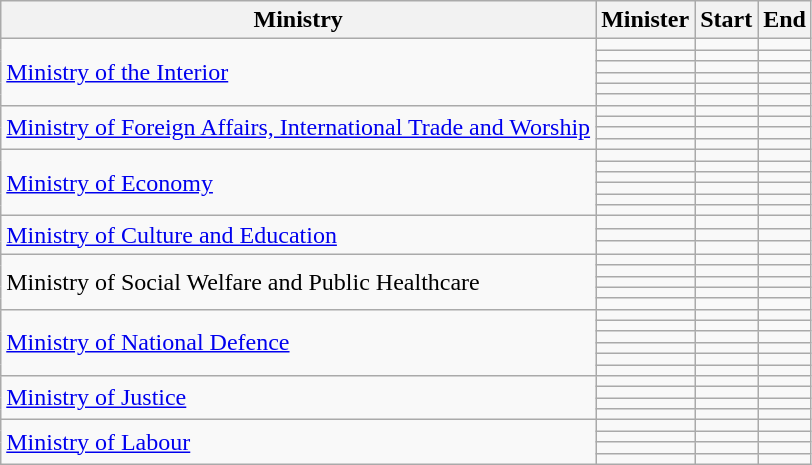<table class="sortable wikitable" style="font-size:100%;">
<tr>
<th scope="col">Ministry</th>
<th scope="col">Minister</th>
<th scope="col">Start</th>
<th scope="col">End</th>
</tr>
<tr>
<td rowspan="6"><a href='#'>Ministry of the Interior</a></td>
<td></td>
<td></td>
<td></td>
</tr>
<tr>
<td></td>
<td></td>
<td></td>
</tr>
<tr>
<td></td>
<td></td>
<td></td>
</tr>
<tr>
<td></td>
<td></td>
<td></td>
</tr>
<tr>
<td></td>
<td></td>
<td></td>
</tr>
<tr>
<td></td>
<td></td>
<td></td>
</tr>
<tr>
<td rowspan="4"><a href='#'>Ministry of Foreign Affairs, International Trade and Worship</a></td>
<td></td>
<td></td>
<td></td>
</tr>
<tr>
<td></td>
<td></td>
<td></td>
</tr>
<tr>
<td></td>
<td></td>
<td></td>
</tr>
<tr>
<td></td>
<td></td>
<td></td>
</tr>
<tr>
<td rowspan="6"><a href='#'>Ministry of Economy</a></td>
<td></td>
<td></td>
<td></td>
</tr>
<tr>
<td></td>
<td></td>
<td></td>
</tr>
<tr>
<td></td>
<td></td>
<td></td>
</tr>
<tr>
<td></td>
<td></td>
<td></td>
</tr>
<tr>
<td></td>
<td></td>
<td></td>
</tr>
<tr>
<td></td>
<td></td>
<td></td>
</tr>
<tr>
<td rowspan="3"><a href='#'>Ministry of Culture and Education</a></td>
<td></td>
<td></td>
<td></td>
</tr>
<tr>
<td></td>
<td></td>
<td></td>
</tr>
<tr>
<td></td>
<td></td>
<td></td>
</tr>
<tr>
<td rowspan="5">Ministry of Social Welfare and Public Healthcare</td>
<td></td>
<td></td>
<td></td>
</tr>
<tr>
<td></td>
<td></td>
<td></td>
</tr>
<tr>
<td></td>
<td></td>
<td></td>
</tr>
<tr>
<td></td>
<td></td>
<td></td>
</tr>
<tr>
<td></td>
<td></td>
<td></td>
</tr>
<tr>
<td rowspan="6"><a href='#'>Ministry of National Defence</a></td>
<td></td>
<td></td>
<td></td>
</tr>
<tr>
<td></td>
<td></td>
<td></td>
</tr>
<tr>
<td></td>
<td></td>
<td></td>
</tr>
<tr>
<td></td>
<td></td>
<td></td>
</tr>
<tr>
<td></td>
<td></td>
<td></td>
</tr>
<tr>
<td></td>
<td></td>
<td></td>
</tr>
<tr>
<td rowspan="4"><a href='#'>Ministry of Justice</a></td>
<td></td>
<td></td>
<td></td>
</tr>
<tr>
<td></td>
<td></td>
<td></td>
</tr>
<tr>
<td></td>
<td></td>
<td></td>
</tr>
<tr>
<td></td>
<td></td>
<td></td>
</tr>
<tr>
<td rowspan="4"><a href='#'>Ministry of Labour</a></td>
<td></td>
<td></td>
<td></td>
</tr>
<tr>
<td></td>
<td></td>
<td></td>
</tr>
<tr>
<td></td>
<td></td>
<td></td>
</tr>
<tr>
<td></td>
<td></td>
<td></td>
</tr>
</table>
